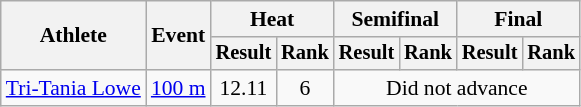<table class="wikitable" style="font-size:90%; text-align:center">
<tr>
<th rowspan=2>Athlete</th>
<th rowspan=2>Event</th>
<th colspan=2>Heat</th>
<th colspan=2>Semifinal</th>
<th colspan=2>Final</th>
</tr>
<tr style="font-size:95%">
<th>Result</th>
<th>Rank</th>
<th>Result</th>
<th>Rank</th>
<th>Result</th>
<th>Rank</th>
</tr>
<tr>
<td align=left><a href='#'>Tri-Tania Lowe</a></td>
<td align=left rowspan=1><a href='#'>100 m</a></td>
<td>12.11</td>
<td>6</td>
<td colspan="4">Did not advance</td>
</tr>
</table>
